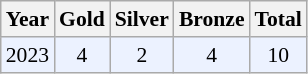<table class="sortable wikitable" style="font-size: 90%;">
<tr>
<th>Year</th>
<th>Gold</th>
<th>Silver</th>
<th>Bronze</th>
<th>Total</th>
</tr>
<tr style="background:#ECF2FF">
<td align="center">2023</td>
<td align="center">4</td>
<td align="center">2</td>
<td align="center">4</td>
<td align="center">10</td>
</tr>
</table>
